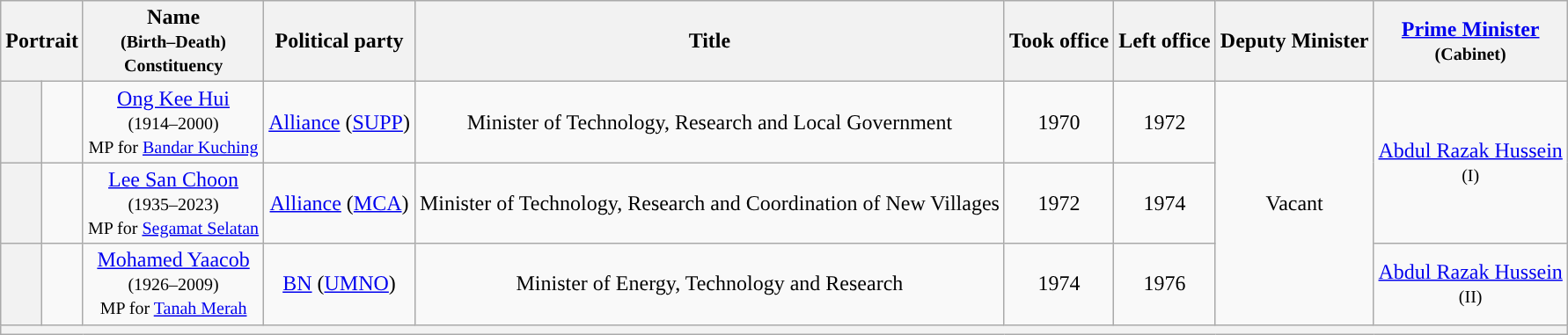<table class="wikitable" style="text-align:center;">
<tr>
<th colspan=2>Portrait</th>
<th>Name<br><small>(Birth–Death)<br>Constituency</small></th>
<th>Political party</th>
<th>Title</th>
<th>Took office</th>
<th>Left office</th>
<th>Deputy Minister</th>
<th><a href='#'>Prime Minister</a><br><small>(Cabinet)</small></th>
</tr>
<tr>
<th style="background:"></th>
<td></td>
<td><a href='#'>Ong Kee Hui</a><br><small>(1914–2000)<br>MP for <a href='#'>Bandar Kuching</a></small></td>
<td><a href='#'>Alliance</a> (<a href='#'>SUPP</a>)</td>
<td>Minister of Technology, Research and Local Government</td>
<td>1970</td>
<td>1972</td>
<td rowspan="3">Vacant</td>
<td rowspan="2"><a href='#'>Abdul Razak Hussein</a><br><small>(I)</small></td>
</tr>
<tr>
<th style="background:"></th>
<td></td>
<td><a href='#'>Lee San Choon</a><br><small>(1935–2023)<br>MP for <a href='#'>Segamat Selatan</a></small></td>
<td><a href='#'>Alliance</a> (<a href='#'>MCA</a>)</td>
<td>Minister of Technology, Research and Coordination of New Villages</td>
<td>1972</td>
<td>1974</td>
</tr>
<tr>
<th style="background:"></th>
<td></td>
<td><a href='#'>Mohamed Yaacob</a><br><small>(1926–2009)<br>MP for <a href='#'>Tanah Merah</a></small></td>
<td><a href='#'>BN</a> (<a href='#'>UMNO</a>)</td>
<td>Minister of Energy, Technology and Research</td>
<td>1974</td>
<td>1976</td>
<td><a href='#'>Abdul Razak Hussein</a><br><small>(II)</small></td>
</tr>
<tr>
<th colspan="9" bgcolor="cccccc"></th>
</tr>
</table>
